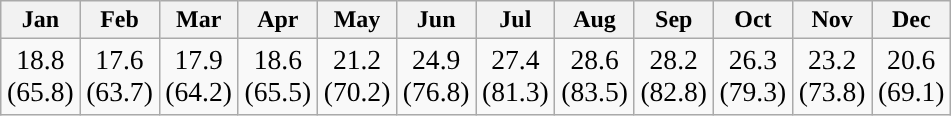<table class="wikitable">
<tr>
<th>Jan</th>
<th>Feb</th>
<th>Mar</th>
<th>Apr</th>
<th>May</th>
<th>Jun</th>
<th>Jul</th>
<th>Aug</th>
<th>Sep</th>
<th>Oct</th>
<th>Nov</th>
<th>Dec</th>
</tr>
<tr style="font-size:115%; text-align: center;">
<td>18.8<br>(65.8)</td>
<td>17.6<br>(63.7)</td>
<td>17.9<br>(64.2)</td>
<td>18.6<br>(65.5)</td>
<td>21.2<br>(70.2)</td>
<td>24.9<br>(76.8)</td>
<td>27.4<br>(81.3)</td>
<td>28.6<br>(83.5)</td>
<td>28.2<br>(82.8)</td>
<td>26.3<br>(79.3)</td>
<td>23.2<br>(73.8)</td>
<td>20.6<br>(69.1)</td>
</tr>
</table>
